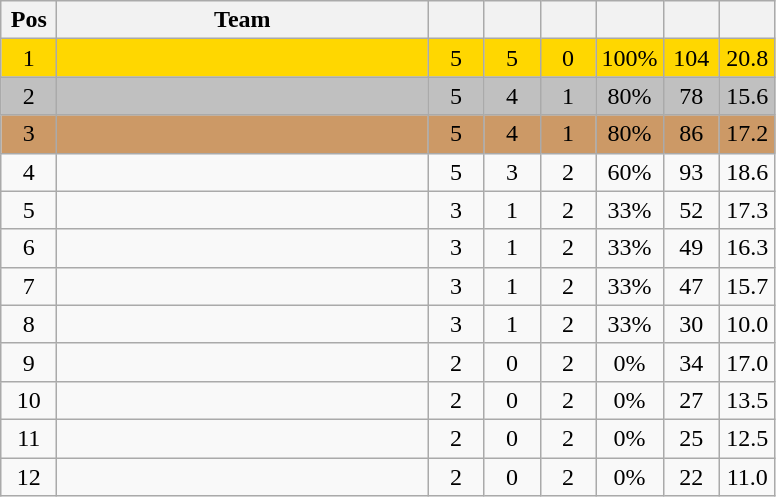<table class="wikitable" style="text-align:center">
<tr>
<th width=30>Pos</th>
<th width=240>Team</th>
<th width=30></th>
<th width=30></th>
<th width=30></th>
<th width=30></th>
<th width=30></th>
<th width=30></th>
</tr>
<tr bgcolor=gold>
<td>1</td>
<td align=left></td>
<td>5</td>
<td>5</td>
<td>0</td>
<td>100%</td>
<td>104</td>
<td>20.8</td>
</tr>
<tr bgcolor=silver>
<td>2</td>
<td align=left></td>
<td>5</td>
<td>4</td>
<td>1</td>
<td>80%</td>
<td>78</td>
<td>15.6</td>
</tr>
<tr bgcolor=cc9966>
<td>3</td>
<td align=left></td>
<td>5</td>
<td>4</td>
<td>1</td>
<td>80%</td>
<td>86</td>
<td>17.2</td>
</tr>
<tr>
<td>4</td>
<td align=left></td>
<td>5</td>
<td>3</td>
<td>2</td>
<td>60%</td>
<td>93</td>
<td>18.6</td>
</tr>
<tr>
<td>5</td>
<td align=left></td>
<td>3</td>
<td>1</td>
<td>2</td>
<td>33%</td>
<td>52</td>
<td>17.3</td>
</tr>
<tr>
<td>6</td>
<td align=left></td>
<td>3</td>
<td>1</td>
<td>2</td>
<td>33%</td>
<td>49</td>
<td>16.3</td>
</tr>
<tr>
<td>7</td>
<td align=left></td>
<td>3</td>
<td>1</td>
<td>2</td>
<td>33%</td>
<td>47</td>
<td>15.7</td>
</tr>
<tr>
<td>8</td>
<td align=left></td>
<td>3</td>
<td>1</td>
<td>2</td>
<td>33%</td>
<td>30</td>
<td>10.0</td>
</tr>
<tr>
<td>9</td>
<td align=left></td>
<td>2</td>
<td>0</td>
<td>2</td>
<td>0%</td>
<td>34</td>
<td>17.0</td>
</tr>
<tr>
<td>10</td>
<td align=left></td>
<td>2</td>
<td>0</td>
<td>2</td>
<td>0%</td>
<td>27</td>
<td>13.5</td>
</tr>
<tr>
<td>11</td>
<td align=left></td>
<td>2</td>
<td>0</td>
<td>2</td>
<td>0%</td>
<td>25</td>
<td>12.5</td>
</tr>
<tr>
<td>12</td>
<td align=left></td>
<td>2</td>
<td>0</td>
<td>2</td>
<td>0%</td>
<td>22</td>
<td>11.0</td>
</tr>
</table>
